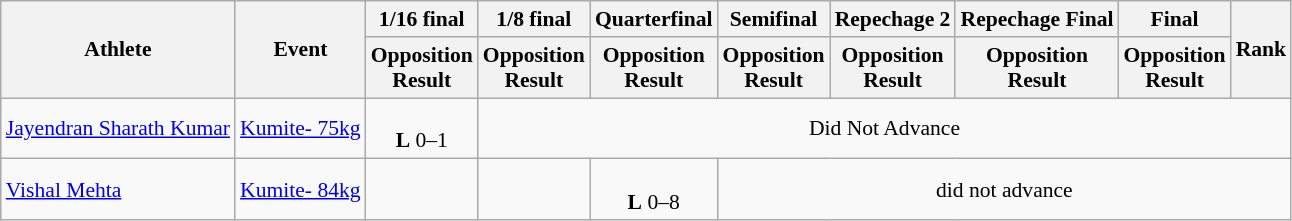<table class=wikitable style="text-align:center; font-size:90%">
<tr>
<th rowspan=2>Athlete</th>
<th rowspan=2>Event</th>
<th>1/16 final</th>
<th>1/8 final</th>
<th>Quarterfinal</th>
<th>Semifinal</th>
<th>Repechage 2</th>
<th>Repechage Final</th>
<th>Final</th>
<th rowspan=2>Rank</th>
</tr>
<tr>
<th>Opposition<br>Result</th>
<th>Opposition<br>Result</th>
<th>Opposition<br>Result</th>
<th>Opposition<br>Result</th>
<th>Opposition<br>Result</th>
<th>Opposition<br>Result</th>
<th>Opposition<br>Result</th>
</tr>
<tr>
<td align=left><a href='#'>Jayendran Sharath Kumar</a></td>
<td style="text-align:left;"><a href='#'>Kumite- 75kg</a></td>
<td><br><strong>L</strong> 0–1</td>
<td colspan=7>Did Not Advance</td>
</tr>
<tr>
<td align=left><a href='#'>Vishal Mehta</a></td>
<td style="text-align:left;"><a href='#'>Kumite- 84kg</a></td>
<td></td>
<td></td>
<td><br><strong>L</strong> 0–8</td>
<td colspan="5">did not advance</td>
</tr>
</table>
